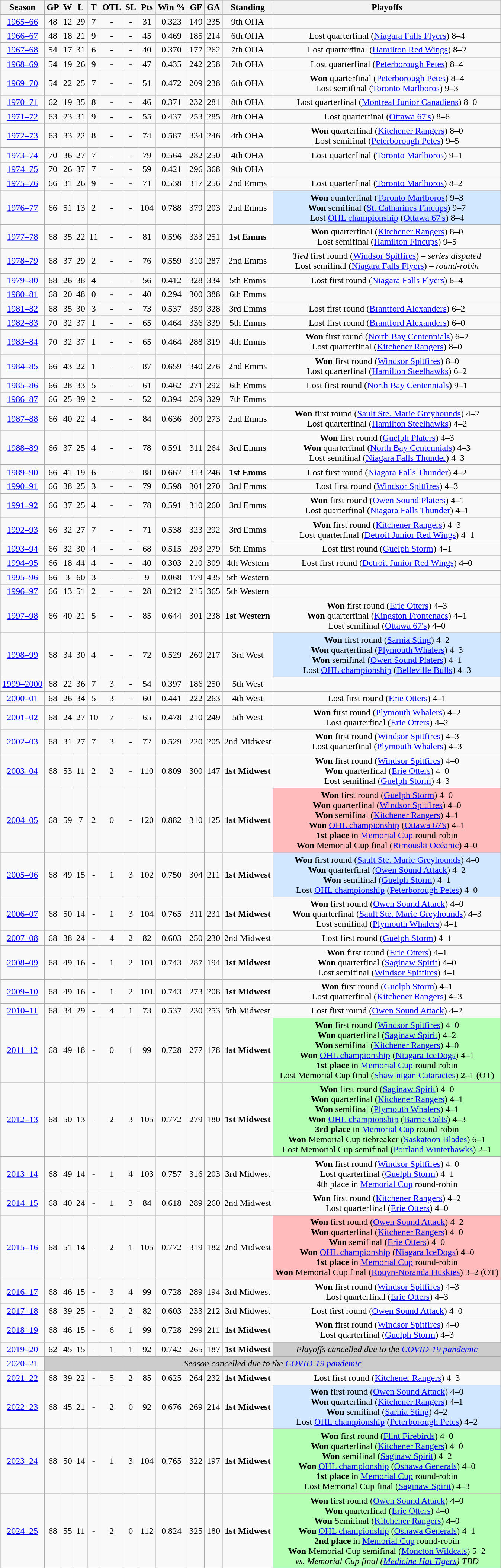<table class="wikitable" style="text-align:center">
<tr>
<th>Season</th>
<th>GP</th>
<th>W</th>
<th>L</th>
<th>T</th>
<th>OTL</th>
<th>SL</th>
<th>Pts</th>
<th>Win %</th>
<th>GF</th>
<th>GA</th>
<th>Standing</th>
<th>Playoffs</th>
</tr>
<tr>
<td><a href='#'>1965–66</a></td>
<td>48</td>
<td>12</td>
<td>29</td>
<td>7</td>
<td>-</td>
<td>-</td>
<td>31</td>
<td>0.323</td>
<td>149</td>
<td>235</td>
<td>9th OHA</td>
<td></td>
</tr>
<tr>
<td><a href='#'>1966–67</a></td>
<td>48</td>
<td>18</td>
<td>21</td>
<td>9</td>
<td>-</td>
<td>-</td>
<td>45</td>
<td>0.469</td>
<td>185</td>
<td>214</td>
<td>6th OHA</td>
<td>Lost quarterfinal (<a href='#'>Niagara Falls Flyers</a>) 8–4</td>
</tr>
<tr>
<td><a href='#'>1967–68</a></td>
<td>54</td>
<td>17</td>
<td>31</td>
<td>6</td>
<td>-</td>
<td>-</td>
<td>40</td>
<td>0.370</td>
<td>177</td>
<td>262</td>
<td>7th OHA</td>
<td>Lost quarterfinal (<a href='#'>Hamilton Red Wings</a>) 8–2</td>
</tr>
<tr>
<td><a href='#'>1968–69</a></td>
<td>54</td>
<td>19</td>
<td>26</td>
<td>9</td>
<td>-</td>
<td>-</td>
<td>47</td>
<td>0.435</td>
<td>242</td>
<td>258</td>
<td>7th OHA</td>
<td>Lost quarterfinal (<a href='#'>Peterborough Petes</a>) 8–4</td>
</tr>
<tr>
<td><a href='#'>1969–70</a></td>
<td>54</td>
<td>22</td>
<td>25</td>
<td>7</td>
<td>-</td>
<td>-</td>
<td>51</td>
<td>0.472</td>
<td>209</td>
<td>238</td>
<td>6th OHA</td>
<td><strong>Won</strong> quarterfinal (<a href='#'>Peterborough Petes</a>) 8–4<br>Lost semifinal (<a href='#'>Toronto Marlboros</a>) 9–3</td>
</tr>
<tr>
<td><a href='#'>1970–71</a></td>
<td>62</td>
<td>19</td>
<td>35</td>
<td>8</td>
<td>-</td>
<td>-</td>
<td>46</td>
<td>0.371</td>
<td>232</td>
<td>281</td>
<td>8th OHA</td>
<td>Lost quarterfinal (<a href='#'>Montreal Junior Canadiens</a>) 8–0</td>
</tr>
<tr>
<td><a href='#'>1971–72</a></td>
<td>63</td>
<td>23</td>
<td>31</td>
<td>9</td>
<td>-</td>
<td>-</td>
<td>55</td>
<td>0.437</td>
<td>253</td>
<td>285</td>
<td>8th OHA</td>
<td>Lost quarterfinal (<a href='#'>Ottawa 67's</a>) 8–6</td>
</tr>
<tr>
<td><a href='#'>1972–73</a></td>
<td>63</td>
<td>33</td>
<td>22</td>
<td>8</td>
<td>-</td>
<td>-</td>
<td>74</td>
<td>0.587</td>
<td>334</td>
<td>246</td>
<td>4th OHA</td>
<td><strong>Won</strong> quarterfinal (<a href='#'>Kitchener Rangers</a>) 8–0<br>Lost semifinal (<a href='#'>Peterborough Petes</a>) 9–5</td>
</tr>
<tr>
<td><a href='#'>1973–74</a></td>
<td>70</td>
<td>36</td>
<td>27</td>
<td>7</td>
<td>-</td>
<td>-</td>
<td>79</td>
<td>0.564</td>
<td>282</td>
<td>250</td>
<td>4th OHA</td>
<td>Lost quarterfinal (<a href='#'>Toronto Marlboros</a>) 9–1</td>
</tr>
<tr>
<td><a href='#'>1974–75</a></td>
<td>70</td>
<td>26</td>
<td>37</td>
<td>7</td>
<td>-</td>
<td>-</td>
<td>59</td>
<td>0.421</td>
<td>296</td>
<td>368</td>
<td>9th OHA</td>
<td></td>
</tr>
<tr>
<td><a href='#'>1975–76</a></td>
<td>66</td>
<td>31</td>
<td>26</td>
<td>9</td>
<td>-</td>
<td>-</td>
<td>71</td>
<td>0.538</td>
<td>317</td>
<td>256</td>
<td>2nd Emms</td>
<td>Lost quarterfinal (<a href='#'>Toronto Marlboros</a>) 8–2</td>
</tr>
<tr>
<td><a href='#'>1976–77</a></td>
<td>66</td>
<td>51</td>
<td>13</td>
<td>2</td>
<td>-</td>
<td>-</td>
<td>104</td>
<td>0.788</td>
<td>379</td>
<td>203</td>
<td>2nd Emms</td>
<td bgcolor="#D0E7FF"><strong>Won</strong> quarterfinal (<a href='#'>Toronto Marlboros</a>) 9–3<br><strong>Won</strong> semifinal (<a href='#'>St. Catharines Fincups</a>) 9–7<br>Lost <a href='#'>OHL championship</a> (<a href='#'>Ottawa 67's</a>) 8–4</td>
</tr>
<tr>
<td><a href='#'>1977–78</a></td>
<td>68</td>
<td>35</td>
<td>22</td>
<td>11</td>
<td>-</td>
<td>-</td>
<td>81</td>
<td>0.596</td>
<td>333</td>
<td>251</td>
<td><strong>1st Emms</strong></td>
<td><strong>Won</strong> quarterfinal (<a href='#'>Kitchener Rangers</a>) 8–0<br>Lost semifinal (<a href='#'>Hamilton Fincups</a>) 9–5</td>
</tr>
<tr>
<td><a href='#'>1978–79</a></td>
<td>68</td>
<td>37</td>
<td>29</td>
<td>2</td>
<td>-</td>
<td>-</td>
<td>76</td>
<td>0.559</td>
<td>310</td>
<td>287</td>
<td>2nd Emms</td>
<td><em>Tied</em> first round (<a href='#'>Windsor Spitfires</a>) – <em>series disputed</em><br>Lost semifinal (<a href='#'>Niagara Falls Flyers</a>) – <em>round-robin</em></td>
</tr>
<tr>
<td><a href='#'>1979–80</a></td>
<td>68</td>
<td>26</td>
<td>38</td>
<td>4</td>
<td>-</td>
<td>-</td>
<td>56</td>
<td>0.412</td>
<td>328</td>
<td>334</td>
<td>5th Emms</td>
<td>Lost first round (<a href='#'>Niagara Falls Flyers</a>) 6–4</td>
</tr>
<tr>
<td><a href='#'>1980–81</a></td>
<td>68</td>
<td>20</td>
<td>48</td>
<td>0</td>
<td>-</td>
<td>-</td>
<td>40</td>
<td>0.294</td>
<td>300</td>
<td>388</td>
<td>6th Emms</td>
<td></td>
</tr>
<tr>
<td><a href='#'>1981–82</a></td>
<td>68</td>
<td>35</td>
<td>30</td>
<td>3</td>
<td>-</td>
<td>-</td>
<td>73</td>
<td>0.537</td>
<td>359</td>
<td>328</td>
<td>3rd Emms</td>
<td>Lost first round (<a href='#'>Brantford Alexanders</a>) 6–2</td>
</tr>
<tr>
<td><a href='#'>1982–83</a></td>
<td>70</td>
<td>32</td>
<td>37</td>
<td>1</td>
<td>-</td>
<td>-</td>
<td>65</td>
<td>0.464</td>
<td>336</td>
<td>339</td>
<td>5th Emms</td>
<td>Lost first round (<a href='#'>Brantford Alexanders</a>) 6–0</td>
</tr>
<tr>
<td><a href='#'>1983–84</a></td>
<td>70</td>
<td>32</td>
<td>37</td>
<td>1</td>
<td>-</td>
<td>-</td>
<td>65</td>
<td>0.464</td>
<td>288</td>
<td>319</td>
<td>4th Emms</td>
<td><strong>Won</strong> first round (<a href='#'>North Bay Centennials</a>) 6–2<br> Lost quarterfinal (<a href='#'>Kitchener Rangers</a>) 8–0</td>
</tr>
<tr>
<td><a href='#'>1984–85</a></td>
<td>66</td>
<td>43</td>
<td>22</td>
<td>1</td>
<td>-</td>
<td>-</td>
<td>87</td>
<td>0.659</td>
<td>340</td>
<td>276</td>
<td>2nd Emms</td>
<td><strong>Won</strong> first round (<a href='#'>Windsor Spitfires</a>) 8–0<br> Lost quarterfinal (<a href='#'>Hamilton Steelhawks</a>) 6–2</td>
</tr>
<tr>
<td><a href='#'>1985–86</a></td>
<td>66</td>
<td>28</td>
<td>33</td>
<td>5</td>
<td>-</td>
<td>-</td>
<td>61</td>
<td>0.462</td>
<td>271</td>
<td>292</td>
<td>6th Emms</td>
<td>Lost first round (<a href='#'>North Bay Centennials</a>) 9–1</td>
</tr>
<tr>
<td><a href='#'>1986–87</a></td>
<td>66</td>
<td>25</td>
<td>39</td>
<td>2</td>
<td>-</td>
<td>-</td>
<td>52</td>
<td>0.394</td>
<td>259</td>
<td>329</td>
<td>7th Emms</td>
<td></td>
</tr>
<tr>
<td><a href='#'>1987–88</a></td>
<td>66</td>
<td>40</td>
<td>22</td>
<td>4</td>
<td>-</td>
<td>-</td>
<td>84</td>
<td>0.636</td>
<td>309</td>
<td>273</td>
<td>2nd Emms</td>
<td><strong>Won</strong> first round (<a href='#'>Sault Ste. Marie Greyhounds</a>) 4–2<br> Lost quarterfinal (<a href='#'>Hamilton Steelhawks</a>) 4–2</td>
</tr>
<tr>
<td><a href='#'>1988–89</a></td>
<td>66</td>
<td>37</td>
<td>25</td>
<td>4</td>
<td>-</td>
<td>-</td>
<td>78</td>
<td>0.591</td>
<td>311</td>
<td>264</td>
<td>3rd Emms</td>
<td><strong>Won</strong> first round (<a href='#'>Guelph Platers</a>) 4–3<br> <strong>Won</strong> quarterfinal (<a href='#'>North Bay Centennials</a>) 4–3<br>Lost semifinal (<a href='#'>Niagara Falls Thunder</a>) 4–3</td>
</tr>
<tr>
<td><a href='#'>1989–90</a></td>
<td>66</td>
<td>41</td>
<td>19</td>
<td>6</td>
<td>-</td>
<td>-</td>
<td>88</td>
<td>0.667</td>
<td>313</td>
<td>246</td>
<td><strong>1st Emms</strong></td>
<td>Lost first round (<a href='#'>Niagara Falls Thunder</a>) 4–2</td>
</tr>
<tr>
<td><a href='#'>1990–91</a></td>
<td>66</td>
<td>38</td>
<td>25</td>
<td>3</td>
<td>-</td>
<td>-</td>
<td>79</td>
<td>0.598</td>
<td>301</td>
<td>270</td>
<td>3rd Emms</td>
<td>Lost first round (<a href='#'>Windsor Spitfires</a>) 4–3</td>
</tr>
<tr>
<td><a href='#'>1991–92</a></td>
<td>66</td>
<td>37</td>
<td>25</td>
<td>4</td>
<td>-</td>
<td>-</td>
<td>78</td>
<td>0.591</td>
<td>310</td>
<td>260</td>
<td>3rd Emms</td>
<td><strong>Won</strong> first round (<a href='#'>Owen Sound Platers</a>) 4–1<br> Lost quarterfinal (<a href='#'>Niagara Falls Thunder</a>) 4–1</td>
</tr>
<tr>
<td><a href='#'>1992–93</a></td>
<td>66</td>
<td>32</td>
<td>27</td>
<td>7</td>
<td>-</td>
<td>-</td>
<td>71</td>
<td>0.538</td>
<td>323</td>
<td>292</td>
<td>3rd Emms</td>
<td><strong>Won</strong> first round (<a href='#'>Kitchener Rangers</a>) 4–3<br> Lost quarterfinal (<a href='#'>Detroit Junior Red Wings</a>) 4–1</td>
</tr>
<tr>
<td><a href='#'>1993–94</a></td>
<td>66</td>
<td>32</td>
<td>30</td>
<td>4</td>
<td>-</td>
<td>-</td>
<td>68</td>
<td>0.515</td>
<td>293</td>
<td>279</td>
<td>5th Emms</td>
<td>Lost first round (<a href='#'>Guelph Storm</a>) 4–1</td>
</tr>
<tr>
<td><a href='#'>1994–95</a></td>
<td>66</td>
<td>18</td>
<td>44</td>
<td>4</td>
<td>-</td>
<td>-</td>
<td>40</td>
<td>0.303</td>
<td>210</td>
<td>309</td>
<td>4th Western</td>
<td>Lost first round (<a href='#'>Detroit Junior Red Wings</a>) 4–0</td>
</tr>
<tr>
<td><a href='#'>1995–96</a></td>
<td>66</td>
<td>3</td>
<td>60</td>
<td>3</td>
<td>-</td>
<td>-</td>
<td>9</td>
<td>0.068</td>
<td>179</td>
<td>435</td>
<td>5th Western</td>
<td></td>
</tr>
<tr>
<td><a href='#'>1996–97</a></td>
<td>66</td>
<td>13</td>
<td>51</td>
<td>2</td>
<td>-</td>
<td>-</td>
<td>28</td>
<td>0.212</td>
<td>215</td>
<td>365</td>
<td>5th Western</td>
<td></td>
</tr>
<tr>
<td><a href='#'>1997–98</a></td>
<td>66</td>
<td>40</td>
<td>21</td>
<td>5</td>
<td>-</td>
<td>-</td>
<td>85</td>
<td>0.644</td>
<td>301</td>
<td>238</td>
<td><strong>1st Western</strong></td>
<td><strong>Won</strong> first round (<a href='#'>Erie Otters</a>) 4–3<br> <strong>Won</strong> quarterfinal (<a href='#'>Kingston Frontenacs</a>) 4–1<br>Lost semifinal (<a href='#'>Ottawa 67's</a>) 4–0</td>
</tr>
<tr>
<td><a href='#'>1998–99</a></td>
<td>68</td>
<td>34</td>
<td>30</td>
<td>4</td>
<td>-</td>
<td>-</td>
<td>72</td>
<td>0.529</td>
<td>260</td>
<td>217</td>
<td>3rd West</td>
<td bgcolor="#D0E7FF"><strong>Won</strong> first round (<a href='#'>Sarnia Sting</a>) 4–2<br> <strong>Won</strong> quarterfinal (<a href='#'>Plymouth Whalers</a>) 4–3<br><strong>Won</strong> semifinal (<a href='#'>Owen Sound Platers</a>) 4–1<br>Lost <a href='#'>OHL championship</a> (<a href='#'>Belleville Bulls</a>) 4–3</td>
</tr>
<tr>
<td><a href='#'>1999–2000</a></td>
<td>68</td>
<td>22</td>
<td>36</td>
<td>7</td>
<td>3</td>
<td>-</td>
<td>54</td>
<td>0.397</td>
<td>186</td>
<td>250</td>
<td>5th West</td>
<td></td>
</tr>
<tr>
<td><a href='#'>2000–01</a></td>
<td>68</td>
<td>26</td>
<td>34</td>
<td>5</td>
<td>3</td>
<td>-</td>
<td>60</td>
<td>0.441</td>
<td>222</td>
<td>263</td>
<td>4th West</td>
<td>Lost first round (<a href='#'>Erie Otters</a>) 4–1</td>
</tr>
<tr>
<td><a href='#'>2001–02</a></td>
<td>68</td>
<td>24</td>
<td>27</td>
<td>10</td>
<td>7</td>
<td>-</td>
<td>65</td>
<td>0.478</td>
<td>210</td>
<td>249</td>
<td>5th West</td>
<td><strong>Won</strong> first round (<a href='#'>Plymouth Whalers</a>) 4–2<br> Lost quarterfinal (<a href='#'>Erie Otters</a>) 4–2</td>
</tr>
<tr>
<td><a href='#'>2002–03</a></td>
<td>68</td>
<td>31</td>
<td>27</td>
<td>7</td>
<td>3</td>
<td>-</td>
<td>72</td>
<td>0.529</td>
<td>220</td>
<td>205</td>
<td>2nd Midwest</td>
<td><strong>Won</strong> first round (<a href='#'>Windsor Spitfires</a>) 4–3<br> Lost quarterfinal (<a href='#'>Plymouth Whalers</a>) 4–3</td>
</tr>
<tr>
<td><a href='#'>2003–04</a></td>
<td>68</td>
<td>53</td>
<td>11</td>
<td>2</td>
<td>2</td>
<td>-</td>
<td>110</td>
<td>0.809</td>
<td>300</td>
<td>147</td>
<td><strong>1st Midwest</strong></td>
<td><strong>Won</strong> first round (<a href='#'>Windsor Spitfires</a>) 4–0<br> <strong>Won</strong> quarterfinal (<a href='#'>Erie Otters</a>) 4–0<br>Lost semifinal (<a href='#'>Guelph Storm</a>) 4–3</td>
</tr>
<tr>
<td><a href='#'>2004–05</a></td>
<td>68</td>
<td>59</td>
<td>7</td>
<td>2</td>
<td>0</td>
<td>-</td>
<td>120</td>
<td>0.882</td>
<td>310</td>
<td>125</td>
<td><strong>1st Midwest</strong></td>
<td bgcolor="#FFBBBB"><strong>Won</strong> first round (<a href='#'>Guelph Storm</a>) 4–0<br><strong>Won</strong> quarterfinal (<a href='#'>Windsor Spitfires</a>) 4–0<br><strong>Won</strong> semifinal (<a href='#'>Kitchener Rangers</a>) 4–1<br><strong>Won</strong> <a href='#'>OHL championship</a> (<a href='#'>Ottawa 67's</a>) 4–1<br><strong>1st place</strong> in <a href='#'>Memorial Cup</a> round-robin<br><strong>Won</strong> Memorial Cup final (<a href='#'>Rimouski Océanic</a>) 4–0</td>
</tr>
<tr>
<td><a href='#'>2005–06</a></td>
<td>68</td>
<td>49</td>
<td>15</td>
<td>-</td>
<td>1</td>
<td>3</td>
<td>102</td>
<td>0.750</td>
<td>304</td>
<td>211</td>
<td><strong>1st Midwest</strong></td>
<td bgcolor="#D0E7FF"><strong>Won</strong> first round (<a href='#'>Sault Ste. Marie Greyhounds</a>) 4–0<br> <strong>Won</strong> quarterfinal (<a href='#'>Owen Sound Attack</a>) 4–2<br><strong>Won</strong> semifinal (<a href='#'>Guelph Storm</a>) 4–1<br>Lost <a href='#'>OHL championship</a> (<a href='#'>Peterborough Petes</a>) 4–0</td>
</tr>
<tr>
<td><a href='#'>2006–07</a></td>
<td>68</td>
<td>50</td>
<td>14</td>
<td>-</td>
<td>1</td>
<td>3</td>
<td>104</td>
<td>0.765</td>
<td>311</td>
<td>231</td>
<td><strong>1st Midwest</strong></td>
<td><strong>Won</strong> first round (<a href='#'>Owen Sound Attack</a>) 4–0<br> <strong>Won</strong> quarterfinal (<a href='#'>Sault Ste. Marie Greyhounds</a>) 4–3<br>Lost semifinal (<a href='#'>Plymouth Whalers</a>) 4–1</td>
</tr>
<tr>
<td><a href='#'>2007–08</a></td>
<td>68</td>
<td>38</td>
<td>24</td>
<td>-</td>
<td>4</td>
<td>2</td>
<td>82</td>
<td>0.603</td>
<td>250</td>
<td>230</td>
<td>2nd Midwest</td>
<td>Lost first round (<a href='#'>Guelph Storm</a>) 4–1</td>
</tr>
<tr>
<td><a href='#'>2008–09</a></td>
<td>68</td>
<td>49</td>
<td>16</td>
<td>-</td>
<td>1</td>
<td>2</td>
<td>101</td>
<td>0.743</td>
<td>287</td>
<td>194</td>
<td><strong>1st Midwest</strong></td>
<td><strong>Won</strong> first round (<a href='#'>Erie Otters</a>) 4–1<br> <strong>Won</strong> quarterfinal (<a href='#'>Saginaw Spirit</a>) 4–0<br>Lost semifinal (<a href='#'>Windsor Spitfires</a>) 4–1</td>
</tr>
<tr>
<td><a href='#'>2009–10</a></td>
<td>68</td>
<td>49</td>
<td>16</td>
<td>-</td>
<td>1</td>
<td>2</td>
<td>101</td>
<td>0.743</td>
<td>273</td>
<td>208</td>
<td><strong>1st Midwest</strong></td>
<td><strong>Won</strong> first round (<a href='#'>Guelph Storm</a>) 4–1<br> Lost quarterfinal (<a href='#'>Kitchener Rangers</a>) 4–3</td>
</tr>
<tr>
<td><a href='#'>2010–11</a></td>
<td>68</td>
<td>34</td>
<td>29</td>
<td>-</td>
<td>4</td>
<td>1</td>
<td>73</td>
<td>0.537</td>
<td>230</td>
<td>253</td>
<td>5th Midwest</td>
<td>Lost first round (<a href='#'>Owen Sound Attack</a>) 4–2</td>
</tr>
<tr>
<td><a href='#'>2011–12</a></td>
<td>68</td>
<td>49</td>
<td>18</td>
<td>-</td>
<td>0</td>
<td>1</td>
<td>99</td>
<td>0.728</td>
<td>277</td>
<td>178</td>
<td><strong>1st Midwest</strong></td>
<td bgcolor="#B3FFB3"><strong>Won</strong> first round (<a href='#'>Windsor Spitfires</a>) 4–0<br><strong>Won</strong> quarterfinal (<a href='#'>Saginaw Spirit</a>) 4–2<br><strong>Won</strong> semifinal (<a href='#'>Kitchener Rangers</a>) 4–0<br><strong>Won</strong> <a href='#'>OHL championship</a> (<a href='#'>Niagara IceDogs</a>) 4–1<br><strong>1st place</strong> in <a href='#'>Memorial Cup</a> round-robin<br>Lost Memorial Cup final (<a href='#'>Shawinigan Cataractes</a>) 2–1 (OT)</td>
</tr>
<tr>
<td><a href='#'>2012–13</a></td>
<td>68</td>
<td>50</td>
<td>13</td>
<td>-</td>
<td>2</td>
<td>3</td>
<td>105</td>
<td>0.772</td>
<td>279</td>
<td>180</td>
<td><strong>1st Midwest</strong></td>
<td bgcolor="#B3FFB3"><strong>Won</strong> first round (<a href='#'>Saginaw Spirit</a>) 4–0<br><strong>Won</strong> quarterfinal (<a href='#'>Kitchener Rangers</a>) 4–1<br><strong>Won</strong> semifinal (<a href='#'>Plymouth Whalers</a>) 4–1<br><strong>Won</strong> <a href='#'>OHL championship</a> (<a href='#'>Barrie Colts</a>) 4–3<br><strong>3rd place</strong> in <a href='#'>Memorial Cup</a> round-robin<br><strong>Won</strong> Memorial Cup tiebreaker (<a href='#'>Saskatoon Blades</a>) 6–1<br>Lost Memorial Cup semifinal (<a href='#'>Portland Winterhawks</a>) 2–1</td>
</tr>
<tr>
<td><a href='#'>2013–14</a></td>
<td>68</td>
<td>49</td>
<td>14</td>
<td>-</td>
<td>1</td>
<td>4</td>
<td>103</td>
<td>0.757</td>
<td>316</td>
<td>203</td>
<td>3rd Midwest</td>
<td><strong>Won</strong> first round (<a href='#'>Windsor Spitfires</a>) 4–0<br> Lost quarterfinal (<a href='#'>Guelph Storm</a>) 4–1<br>4th place in <a href='#'>Memorial Cup</a> round-robin</td>
</tr>
<tr>
<td><a href='#'>2014–15</a></td>
<td>68</td>
<td>40</td>
<td>24</td>
<td>-</td>
<td>1</td>
<td>3</td>
<td>84</td>
<td>0.618</td>
<td>289</td>
<td>260</td>
<td>2nd Midwest</td>
<td><strong>Won</strong> first round (<a href='#'>Kitchener Rangers</a>) 4–2<br> Lost quarterfinal (<a href='#'>Erie Otters</a>) 4–0</td>
</tr>
<tr>
<td><a href='#'>2015–16</a></td>
<td>68</td>
<td>51</td>
<td>14</td>
<td>-</td>
<td>2</td>
<td>1</td>
<td>105</td>
<td>0.772</td>
<td>319</td>
<td>182</td>
<td>2nd Midwest</td>
<td bgcolor="#FFBBBB"><strong>Won</strong> first round (<a href='#'>Owen Sound Attack</a>) 4–2<br><strong>Won</strong> quarterfinal (<a href='#'>Kitchener Rangers</a>) 4–0<br><strong>Won</strong> semifinal (<a href='#'>Erie Otters</a>) 4–0<br><strong>Won</strong> <a href='#'>OHL championship</a> (<a href='#'>Niagara IceDogs</a>) 4–0<br><strong>1st place</strong> in <a href='#'>Memorial Cup</a> round-robin<br><strong>Won</strong> Memorial Cup final (<a href='#'>Rouyn-Noranda Huskies</a>) 3–2 (OT)</td>
</tr>
<tr>
<td><a href='#'>2016–17</a></td>
<td>68</td>
<td>46</td>
<td>15</td>
<td>-</td>
<td>3</td>
<td>4</td>
<td>99</td>
<td>0.728</td>
<td>289</td>
<td>194</td>
<td>3rd Midwest</td>
<td><strong>Won</strong> first round (<a href='#'>Windsor Spitfires</a>) 4–3<br> Lost quarterfinal (<a href='#'>Erie Otters</a>) 4–3</td>
</tr>
<tr>
<td><a href='#'>2017–18</a></td>
<td>68</td>
<td>39</td>
<td>25</td>
<td>-</td>
<td>2</td>
<td>2</td>
<td>82</td>
<td>0.603</td>
<td>233</td>
<td>212</td>
<td>3rd Midwest</td>
<td>Lost first round (<a href='#'>Owen Sound Attack</a>) 4–0</td>
</tr>
<tr>
<td><a href='#'>2018–19</a></td>
<td>68</td>
<td>46</td>
<td>15</td>
<td>-</td>
<td>6</td>
<td>1</td>
<td>99</td>
<td>0.728</td>
<td>299</td>
<td>211</td>
<td><strong>1st Midwest</strong></td>
<td><strong>Won</strong> first round (<a href='#'>Windsor Spitfires</a>) 4–0<br> Lost quarterfinal (<a href='#'>Guelph Storm</a>) 4–3</td>
</tr>
<tr>
<td><a href='#'>2019–20</a></td>
<td>62</td>
<td>45</td>
<td>15</td>
<td>-</td>
<td>1</td>
<td>1</td>
<td>92</td>
<td>0.742</td>
<td>265</td>
<td>187</td>
<td><strong>1st Midwest</strong></td>
<td bgcolor="#CCCCCC"><em>Playoffs cancelled due to the <a href='#'>COVID-19 pandemic</a></em></td>
</tr>
<tr>
<td><a href='#'>2020–21</a></td>
<td colspan="12" bgcolor="#CCCCCC"><em>Season cancelled due to the <a href='#'>COVID-19 pandemic</a></em></td>
</tr>
<tr>
<td><a href='#'>2021–22</a></td>
<td>68</td>
<td>39</td>
<td>22</td>
<td>-</td>
<td>5</td>
<td>2</td>
<td>85</td>
<td>0.625</td>
<td>264</td>
<td>232</td>
<td><strong>1st Midwest</strong></td>
<td>Lost first round (<a href='#'>Kitchener Rangers</a>) 4–3</td>
</tr>
<tr>
<td><a href='#'>2022–23</a></td>
<td>68</td>
<td>45</td>
<td>21</td>
<td>-</td>
<td>2</td>
<td>0</td>
<td>92</td>
<td>0.676</td>
<td>269</td>
<td>214</td>
<td><strong>1st Midwest</strong></td>
<td bgcolor="#D0E7FF"><strong>Won</strong> first round (<a href='#'>Owen Sound Attack</a>) 4–0<br> <strong>Won</strong> quarterfinal (<a href='#'>Kitchener Rangers</a>) 4–1 <br> <strong>Won</strong> semifinal (<a href='#'>Sarnia Sting</a>) 4–2<br> Lost <a href='#'>OHL championship</a> (<a href='#'>Peterborough Petes</a>) 4–2</td>
</tr>
<tr>
<td><a href='#'>2023–24</a></td>
<td>68</td>
<td>50</td>
<td>14</td>
<td>-</td>
<td>1</td>
<td>3</td>
<td>104</td>
<td>0.765</td>
<td>322</td>
<td>197</td>
<td><strong>1st Midwest</strong></td>
<td bgcolor="#B3FFB3"><strong>Won</strong> first round (<a href='#'>Flint Firebirds</a>) 4–0<br><strong>Won</strong> quarterfinal (<a href='#'>Kitchener Rangers</a>) 4–0<br><strong>Won</strong> semifinal (<a href='#'>Saginaw Spirit</a>) 4–2<br><strong>Won</strong> <a href='#'>OHL championship</a> (<a href='#'>Oshawa Generals</a>) 4–0<br><strong>1st place</strong> in <a href='#'>Memorial Cup</a> round-robin<br>Lost Memorial Cup final (<a href='#'>Saginaw Spirit</a>) 4–3</td>
</tr>
<tr>
<td><a href='#'>2024–25</a></td>
<td>68</td>
<td>55</td>
<td>11</td>
<td>-</td>
<td>2</td>
<td>0</td>
<td>112</td>
<td>0.824</td>
<td>325</td>
<td>180</td>
<td><strong>1st Midwest</strong></td>
<td bgcolor="#B3FFB3"><strong>Won</strong> first round (<a href='#'>Owen Sound Attack</a>) 4–0<br> <strong>Won</strong> quarterfinal (<a href='#'>Erie Otters</a>) 4–0<br> <strong>Won</strong> Semifinal (<a href='#'>Kitchener Rangers</a>) 4–0<br><strong>Won</strong> <a href='#'>OHL championship</a> (<a href='#'>Oshawa Generals</a>) 4–1<br> <strong>2nd place</strong> in <a href='#'>Memorial Cup</a> round-robin<br><strong>Won</strong> Memorial Cup semifinal (<a href='#'>Moncton Wildcats</a>) 5–2<br><em>vs. Memorial Cup final (<a href='#'>Medicine Hat Tigers</a>) TBD</em></td>
</tr>
</table>
